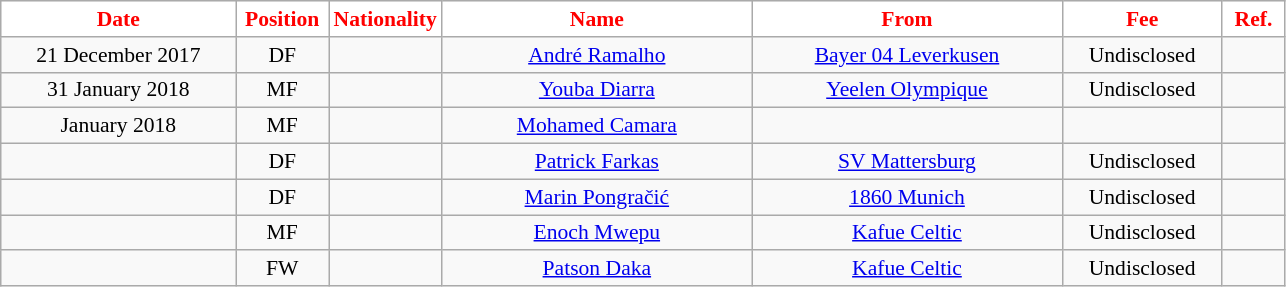<table class="wikitable"  style="text-align:center; font-size:90%; ">
<tr>
<th style="background:#FFFFFF; color:#FF0000; width:150px;">Date</th>
<th style="background:#FFFFFF; color:#FF0000; width:55px;">Position</th>
<th style="background:#FFFFFF; color:#FF0000; width:55px;">Nationality</th>
<th style="background:#FFFFFF; color:#FF0000; width:200px;">Name</th>
<th style="background:#FFFFFF; color:#FF0000; width:200px;">From</th>
<th style="background:#FFFFFF; color:#FF0000; width:100px;">Fee</th>
<th style="background:#FFFFFF; color:#FF0000; width:35px;">Ref.</th>
</tr>
<tr>
<td>21 December 2017</td>
<td>DF</td>
<td></td>
<td><a href='#'>André Ramalho</a></td>
<td><a href='#'>Bayer 04 Leverkusen</a></td>
<td>Undisclosed</td>
<td></td>
</tr>
<tr>
<td>31 January 2018</td>
<td>MF</td>
<td></td>
<td><a href='#'>Youba Diarra</a></td>
<td><a href='#'>Yeelen Olympique</a></td>
<td>Undisclosed</td>
<td></td>
</tr>
<tr>
<td>January 2018</td>
<td>MF</td>
<td></td>
<td><a href='#'>Mohamed Camara</a></td>
<td></td>
<td></td>
<td></td>
</tr>
<tr>
<td></td>
<td>DF</td>
<td></td>
<td><a href='#'>Patrick Farkas</a></td>
<td><a href='#'>SV Mattersburg</a></td>
<td>Undisclosed</td>
<td></td>
</tr>
<tr>
<td></td>
<td>DF</td>
<td></td>
<td><a href='#'>Marin Pongračić</a></td>
<td><a href='#'>1860 Munich</a></td>
<td>Undisclosed</td>
<td></td>
</tr>
<tr>
<td></td>
<td>MF</td>
<td></td>
<td><a href='#'>Enoch Mwepu</a></td>
<td><a href='#'>Kafue Celtic</a></td>
<td>Undisclosed</td>
<td></td>
</tr>
<tr>
<td></td>
<td>FW</td>
<td></td>
<td><a href='#'>Patson Daka</a></td>
<td><a href='#'>Kafue Celtic</a></td>
<td>Undisclosed</td>
<td></td>
</tr>
</table>
